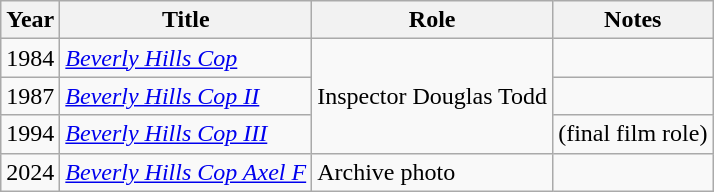<table class="wikitable">
<tr>
<th>Year</th>
<th>Title</th>
<th>Role</th>
<th>Notes</th>
</tr>
<tr>
<td>1984</td>
<td><em><a href='#'>Beverly Hills Cop</a></em></td>
<td rowspan="3">Inspector Douglas Todd</td>
<td></td>
</tr>
<tr>
<td>1987</td>
<td><em><a href='#'>Beverly Hills Cop II</a></em></td>
<td></td>
</tr>
<tr>
<td>1994</td>
<td><em><a href='#'>Beverly Hills Cop III</a></em></td>
<td>(final film role)</td>
</tr>
<tr>
<td>2024</td>
<td><em><a href='#'>Beverly Hills Cop Axel F</a></em></td>
<td>Archive photo</td>
<td></td>
</tr>
</table>
